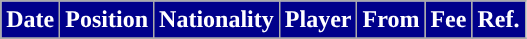<table class="wikitable" style="text-align:center;">
<tr>
<th style="background:#00008B; color:#FFFFFF; ">Date</th>
<th style="background:#00008B; color:#FFFFFF; ">Position</th>
<th style="background:#00008B; color:#FFFFFF; ">Nationality</th>
<th style="background:#00008B; color:#FFFFFF; ">Player</th>
<th style="background:#00008B; color:#FFFFFF; ">From</th>
<th style="background:#00008B; color:#FFFFFF; ">Fee</th>
<th style="background:#00008B; color:#FFFFFF; ">Ref.</th>
</tr>
<tr>
</tr>
</table>
